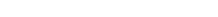<table style="width:22%; text-align:center;">
<tr style="color:white;">
<td style="background:"><strong>2</strong></td>
<td style="background:"><strong>5</strong></td>
</tr>
</table>
